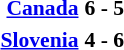<table - style="font-size:90%">
<tr>
<td align=right><strong><a href='#'>Canada</a> </strong></td>
<td align=center><strong>6 - 5</strong></td>
<td><strong></strong></td>
</tr>
<tr>
<td align=right><strong><a href='#'>Slovenia</a> </strong></td>
<td align=center><strong>4 - 6</strong></td>
<td><strong></strong></td>
</tr>
</table>
